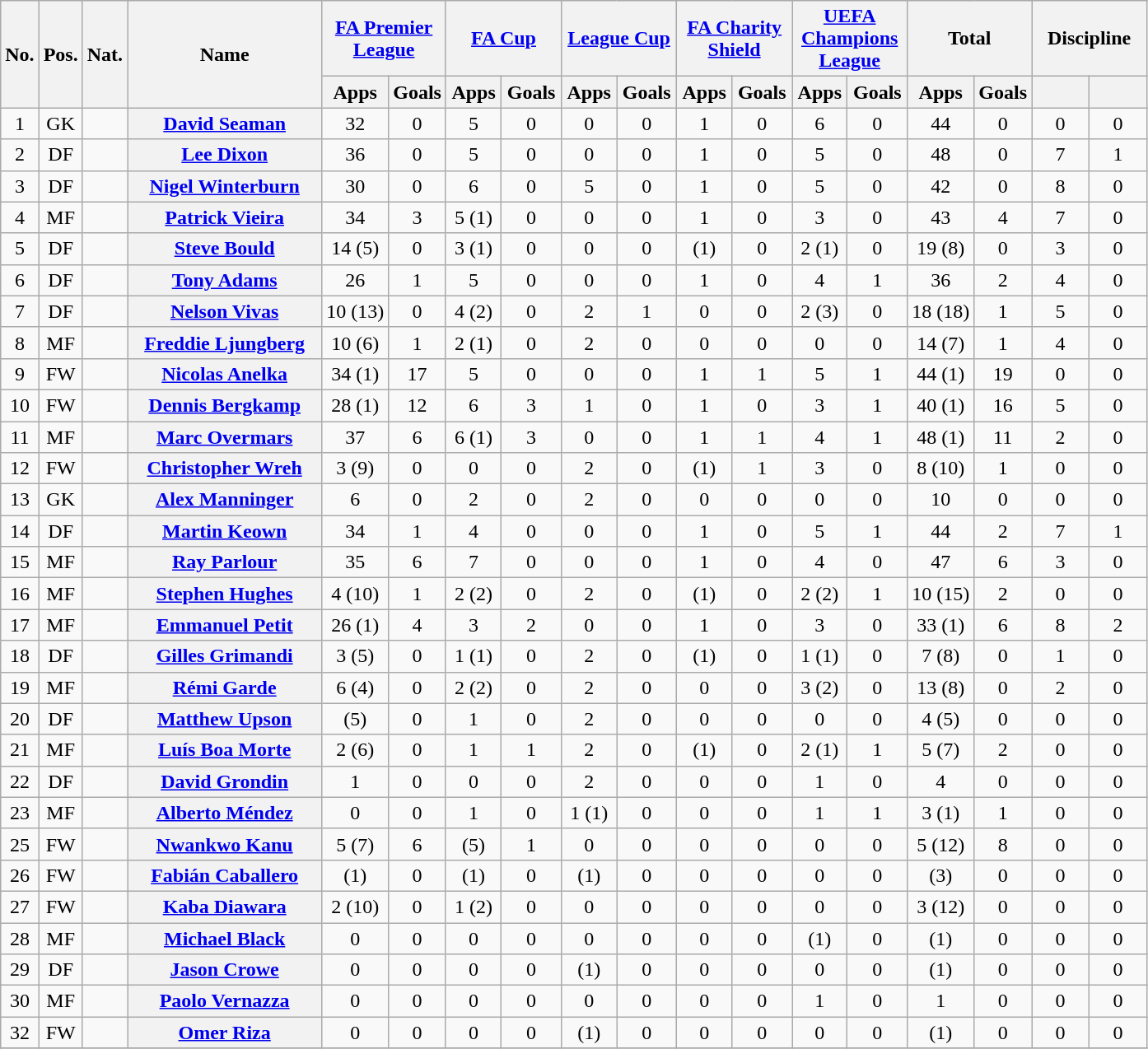<table class="wikitable plainrowheaders" style="text-align:center">
<tr>
<th rowspan="2">No.</th>
<th rowspan="2">Pos.</th>
<th rowspan="2">Nat.</th>
<th rowspan="2" width="150">Name</th>
<th colspan="2" width="86"><a href='#'>FA Premier League</a></th>
<th colspan="2" width="86"><a href='#'>FA Cup</a></th>
<th colspan="2" width="86"><a href='#'>League Cup</a></th>
<th colspan="2" width="86"><a href='#'>FA Charity Shield</a></th>
<th colspan="2" width="86"><a href='#'>UEFA Champions League</a></th>
<th colspan="2" width="86">Total</th>
<th colspan="2" width="86">Discipline</th>
</tr>
<tr>
<th>Apps</th>
<th>Goals</th>
<th>Apps</th>
<th>Goals</th>
<th>Apps</th>
<th>Goals</th>
<th>Apps</th>
<th>Goals</th>
<th>Apps</th>
<th>Goals</th>
<th>Apps</th>
<th>Goals</th>
<th></th>
<th></th>
</tr>
<tr>
<td>1</td>
<td>GK</td>
<td></td>
<th scope="row"><a href='#'>David Seaman</a></th>
<td>32</td>
<td>0</td>
<td>5</td>
<td>0</td>
<td>0</td>
<td>0</td>
<td>1</td>
<td>0</td>
<td>6</td>
<td>0</td>
<td>44</td>
<td>0</td>
<td>0</td>
<td>0</td>
</tr>
<tr>
<td>2</td>
<td>DF</td>
<td></td>
<th scope="row"><a href='#'>Lee Dixon</a></th>
<td>36</td>
<td>0</td>
<td>5</td>
<td>0</td>
<td>0</td>
<td>0</td>
<td>1</td>
<td>0</td>
<td>5</td>
<td>0</td>
<td>48</td>
<td>0</td>
<td>7</td>
<td>1</td>
</tr>
<tr>
<td>3</td>
<td>DF</td>
<td></td>
<th scope="row"><a href='#'>Nigel Winterburn</a></th>
<td>30</td>
<td>0</td>
<td>6</td>
<td>0</td>
<td>5</td>
<td>0</td>
<td>1</td>
<td>0</td>
<td>5</td>
<td>0</td>
<td>42</td>
<td>0</td>
<td>8</td>
<td>0</td>
</tr>
<tr>
<td>4</td>
<td>MF</td>
<td></td>
<th scope="row"><a href='#'>Patrick Vieira</a></th>
<td>34</td>
<td>3</td>
<td>5 (1)</td>
<td>0</td>
<td>0</td>
<td>0</td>
<td>1</td>
<td>0</td>
<td>3</td>
<td>0</td>
<td>43</td>
<td>4</td>
<td>7</td>
<td>0</td>
</tr>
<tr>
<td>5</td>
<td>DF</td>
<td></td>
<th scope="row"><a href='#'>Steve Bould</a></th>
<td>14 (5)</td>
<td>0</td>
<td>3 (1)</td>
<td>0</td>
<td>0</td>
<td>0</td>
<td>(1)</td>
<td>0</td>
<td>2 (1)</td>
<td>0</td>
<td>19 (8)</td>
<td>0</td>
<td>3</td>
<td>0</td>
</tr>
<tr>
<td>6</td>
<td>DF</td>
<td></td>
<th scope="row"><a href='#'>Tony Adams</a></th>
<td>26</td>
<td>1</td>
<td>5</td>
<td>0</td>
<td>0</td>
<td>0</td>
<td>1</td>
<td>0</td>
<td>4</td>
<td>1</td>
<td>36</td>
<td>2</td>
<td>4</td>
<td>0</td>
</tr>
<tr>
<td>7</td>
<td>DF</td>
<td></td>
<th scope="row"><a href='#'>Nelson Vivas</a></th>
<td>10 (13)</td>
<td>0</td>
<td>4 (2)</td>
<td>0</td>
<td>2</td>
<td>1</td>
<td>0</td>
<td>0</td>
<td>2 (3)</td>
<td>0</td>
<td>18 (18)</td>
<td>1</td>
<td>5</td>
<td>0</td>
</tr>
<tr>
<td>8</td>
<td>MF</td>
<td></td>
<th scope="row"><a href='#'>Freddie Ljungberg</a></th>
<td>10 (6)</td>
<td>1</td>
<td>2 (1)</td>
<td>0</td>
<td>2</td>
<td>0</td>
<td>0</td>
<td>0</td>
<td>0</td>
<td>0</td>
<td>14 (7)</td>
<td>1</td>
<td>4</td>
<td>0</td>
</tr>
<tr>
<td>9</td>
<td>FW</td>
<td></td>
<th scope="row"><a href='#'>Nicolas Anelka</a></th>
<td>34 (1)</td>
<td>17</td>
<td>5</td>
<td>0</td>
<td>0</td>
<td>0</td>
<td>1</td>
<td>1</td>
<td>5</td>
<td>1</td>
<td>44 (1)</td>
<td>19</td>
<td>0</td>
<td>0</td>
</tr>
<tr>
<td>10</td>
<td>FW</td>
<td></td>
<th scope="row"><a href='#'>Dennis Bergkamp</a></th>
<td>28 (1)</td>
<td>12</td>
<td>6</td>
<td>3</td>
<td>1</td>
<td>0</td>
<td>1</td>
<td>0</td>
<td>3</td>
<td>1</td>
<td>40 (1)</td>
<td>16</td>
<td>5</td>
<td>0</td>
</tr>
<tr>
<td>11</td>
<td>MF</td>
<td></td>
<th scope="row"><a href='#'>Marc Overmars</a></th>
<td>37</td>
<td>6</td>
<td>6 (1)</td>
<td>3</td>
<td>0</td>
<td>0</td>
<td>1</td>
<td>1</td>
<td>4</td>
<td>1</td>
<td>48 (1)</td>
<td>11</td>
<td>2</td>
<td>0</td>
</tr>
<tr>
<td>12</td>
<td>FW</td>
<td></td>
<th scope="row"><a href='#'>Christopher Wreh</a></th>
<td>3 (9)</td>
<td>0</td>
<td>0</td>
<td>0</td>
<td>2</td>
<td>0</td>
<td>(1)</td>
<td>1</td>
<td>3</td>
<td>0</td>
<td>8 (10)</td>
<td>1</td>
<td>0</td>
<td>0</td>
</tr>
<tr>
<td>13</td>
<td>GK</td>
<td></td>
<th scope="row"><a href='#'>Alex Manninger</a></th>
<td>6</td>
<td>0</td>
<td>2</td>
<td>0</td>
<td>2</td>
<td>0</td>
<td>0</td>
<td>0</td>
<td>0</td>
<td>0</td>
<td>10</td>
<td>0</td>
<td>0</td>
<td>0</td>
</tr>
<tr>
<td>14</td>
<td>DF</td>
<td></td>
<th scope="row"><a href='#'>Martin Keown</a></th>
<td>34</td>
<td>1</td>
<td>4</td>
<td>0</td>
<td>0</td>
<td>0</td>
<td>1</td>
<td>0</td>
<td>5</td>
<td>1</td>
<td>44</td>
<td>2</td>
<td>7</td>
<td>1</td>
</tr>
<tr>
<td>15</td>
<td>MF</td>
<td></td>
<th scope="row"><a href='#'>Ray Parlour</a></th>
<td>35</td>
<td>6</td>
<td>7</td>
<td>0</td>
<td>0</td>
<td>0</td>
<td>1</td>
<td>0</td>
<td>4</td>
<td>0</td>
<td>47</td>
<td>6</td>
<td>3</td>
<td>0</td>
</tr>
<tr>
<td>16</td>
<td>MF</td>
<td></td>
<th scope="row"><a href='#'>Stephen Hughes</a></th>
<td>4 (10)</td>
<td>1</td>
<td>2 (2)</td>
<td>0</td>
<td>2</td>
<td>0</td>
<td>(1)</td>
<td>0</td>
<td>2 (2)</td>
<td>1</td>
<td>10 (15)</td>
<td>2</td>
<td>0</td>
<td>0</td>
</tr>
<tr>
<td>17</td>
<td>MF</td>
<td></td>
<th scope="row"><a href='#'>Emmanuel Petit</a></th>
<td>26 (1)</td>
<td>4</td>
<td>3</td>
<td>2</td>
<td>0</td>
<td>0</td>
<td>1</td>
<td>0</td>
<td>3</td>
<td>0</td>
<td>33 (1)</td>
<td>6</td>
<td>8</td>
<td>2</td>
</tr>
<tr>
<td>18</td>
<td>DF</td>
<td></td>
<th scope="row"><a href='#'>Gilles Grimandi</a></th>
<td>3 (5)</td>
<td>0</td>
<td>1 (1)</td>
<td>0</td>
<td>2</td>
<td>0</td>
<td>(1)</td>
<td>0</td>
<td>1 (1)</td>
<td>0</td>
<td>7 (8)</td>
<td>0</td>
<td>1</td>
<td>0</td>
</tr>
<tr>
<td>19</td>
<td>MF</td>
<td></td>
<th scope="row"><a href='#'>Rémi Garde</a></th>
<td>6 (4)</td>
<td>0</td>
<td>2 (2)</td>
<td>0</td>
<td>2</td>
<td>0</td>
<td>0</td>
<td>0</td>
<td>3 (2)</td>
<td>0</td>
<td>13 (8)</td>
<td>0</td>
<td>2</td>
<td>0</td>
</tr>
<tr>
<td>20</td>
<td>DF</td>
<td></td>
<th scope="row"><a href='#'>Matthew Upson</a></th>
<td>(5)</td>
<td>0</td>
<td>1</td>
<td>0</td>
<td>2</td>
<td>0</td>
<td>0</td>
<td>0</td>
<td>0</td>
<td>0</td>
<td>4 (5)</td>
<td>0</td>
<td>0</td>
<td>0</td>
</tr>
<tr>
<td>21</td>
<td>MF</td>
<td></td>
<th scope="row"><a href='#'>Luís Boa Morte</a></th>
<td>2 (6)</td>
<td>0</td>
<td>1</td>
<td>1</td>
<td>2</td>
<td>0</td>
<td>(1)</td>
<td>0</td>
<td>2 (1)</td>
<td>1</td>
<td>5 (7)</td>
<td>2</td>
<td>0</td>
<td>0</td>
</tr>
<tr>
<td>22</td>
<td>DF</td>
<td></td>
<th scope="row"><a href='#'>David Grondin</a></th>
<td>1</td>
<td>0</td>
<td>0</td>
<td>0</td>
<td>2</td>
<td>0</td>
<td>0</td>
<td>0</td>
<td>1</td>
<td>0</td>
<td>4</td>
<td>0</td>
<td>0</td>
<td>0</td>
</tr>
<tr>
<td>23</td>
<td>MF</td>
<td></td>
<th scope="row"><a href='#'>Alberto Méndez</a></th>
<td>0</td>
<td>0</td>
<td>1</td>
<td>0</td>
<td>1 (1)</td>
<td>0</td>
<td>0</td>
<td>0</td>
<td>1</td>
<td>1</td>
<td>3 (1)</td>
<td>1</td>
<td>0</td>
<td>0</td>
</tr>
<tr>
<td>25</td>
<td>FW</td>
<td></td>
<th scope="row"><a href='#'>Nwankwo Kanu</a></th>
<td>5 (7)</td>
<td>6</td>
<td>(5)</td>
<td>1</td>
<td>0</td>
<td>0</td>
<td>0</td>
<td>0</td>
<td>0</td>
<td>0</td>
<td>5 (12)</td>
<td>8</td>
<td>0</td>
<td>0</td>
</tr>
<tr>
<td>26</td>
<td>FW</td>
<td></td>
<th scope="row"><a href='#'>Fabián Caballero</a></th>
<td>(1)</td>
<td>0</td>
<td>(1)</td>
<td>0</td>
<td>(1)</td>
<td>0</td>
<td>0</td>
<td>0</td>
<td>0</td>
<td>0</td>
<td>(3)</td>
<td>0</td>
<td>0</td>
<td>0</td>
</tr>
<tr>
<td>27</td>
<td>FW</td>
<td></td>
<th scope="row"><a href='#'>Kaba Diawara</a></th>
<td>2 (10)</td>
<td>0</td>
<td>1 (2)</td>
<td>0</td>
<td>0</td>
<td>0</td>
<td>0</td>
<td>0</td>
<td>0</td>
<td>0</td>
<td>3 (12)</td>
<td>0</td>
<td>0</td>
<td>0</td>
</tr>
<tr>
<td>28</td>
<td>MF</td>
<td></td>
<th scope="row"><a href='#'>Michael Black</a></th>
<td>0</td>
<td>0</td>
<td>0</td>
<td>0</td>
<td>0</td>
<td>0</td>
<td>0</td>
<td>0</td>
<td>(1)</td>
<td>0</td>
<td>(1)</td>
<td>0</td>
<td>0</td>
<td>0</td>
</tr>
<tr>
<td>29</td>
<td>DF</td>
<td></td>
<th scope="row"><a href='#'>Jason Crowe</a></th>
<td>0</td>
<td>0</td>
<td>0</td>
<td>0</td>
<td>(1)</td>
<td>0</td>
<td>0</td>
<td>0</td>
<td>0</td>
<td>0</td>
<td>(1)</td>
<td>0</td>
<td>0</td>
<td>0</td>
</tr>
<tr>
<td>30</td>
<td>MF</td>
<td></td>
<th scope="row"><a href='#'>Paolo Vernazza</a></th>
<td>0</td>
<td>0</td>
<td>0</td>
<td>0</td>
<td>0</td>
<td>0</td>
<td>0</td>
<td>0</td>
<td>1</td>
<td>0</td>
<td>1</td>
<td>0</td>
<td>0</td>
<td>0</td>
</tr>
<tr>
<td>32</td>
<td>FW</td>
<td></td>
<th scope="row"><a href='#'>Omer Riza</a></th>
<td>0</td>
<td>0</td>
<td>0</td>
<td>0</td>
<td>(1)</td>
<td>0</td>
<td>0</td>
<td>0</td>
<td>0</td>
<td>0</td>
<td>(1)</td>
<td>0</td>
<td>0</td>
<td>0</td>
</tr>
<tr>
</tr>
</table>
